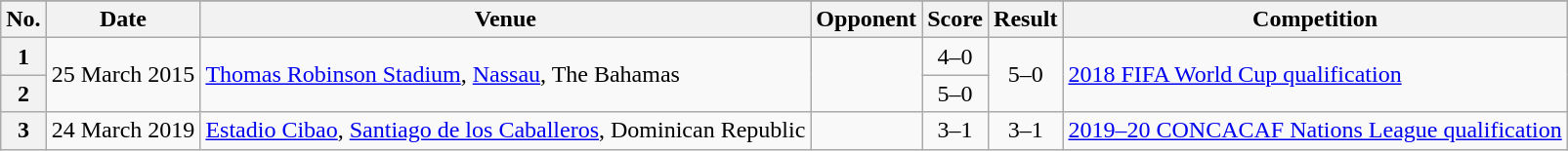<table class="wikitable plainrowheaders">
<tr>
</tr>
<tr>
<th scope=col>No.</th>
<th scope=col data-sort-type=date>Date</th>
<th scope=col>Venue</th>
<th scope=col>Opponent</th>
<th scope=col>Score</th>
<th scope=col>Result</th>
<th scope=col>Competition</th>
</tr>
<tr>
<th scope=row>1</th>
<td rowspan=2>25 March 2015</td>
<td rowspan=2><a href='#'>Thomas Robinson Stadium</a>, <a href='#'>Nassau</a>, The Bahamas</td>
<td rowspan=2></td>
<td align=center>4–0</td>
<td rowspan=2 align=center>5–0</td>
<td rowspan=2><a href='#'>2018 FIFA World Cup qualification</a></td>
</tr>
<tr>
<th scope=row>2</th>
<td align=center>5–0</td>
</tr>
<tr>
<th scope=row>3</th>
<td>24 March 2019</td>
<td><a href='#'>Estadio Cibao</a>, <a href='#'>Santiago de los Caballeros</a>, Dominican Republic</td>
<td></td>
<td align=center>3–1</td>
<td align=center>3–1</td>
<td><a href='#'>2019–20 CONCACAF Nations League qualification</a></td>
</tr>
</table>
